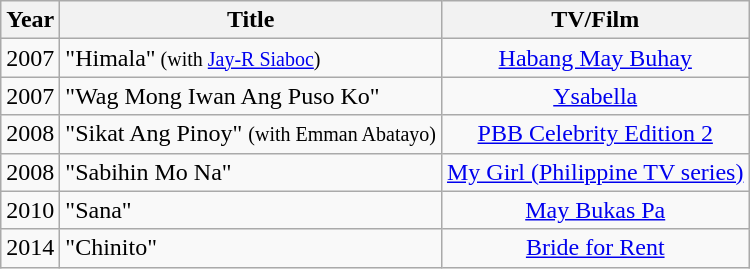<table class="wikitable plainrowheaders">
<tr>
<th>Year</th>
<th>Title</th>
<th>TV/Film</th>
</tr>
<tr>
<td>2007</td>
<td>"Himala"<small> (with <a href='#'>Jay-R Siaboc</a>)</small></td>
<td style="text-align:center;"><a href='#'>Habang May Buhay</a></td>
</tr>
<tr>
<td>2007</td>
<td>"Wag Mong Iwan Ang Puso Ko"</td>
<td style="text-align:center;"><a href='#'>Ysabella</a></td>
</tr>
<tr>
<td>2008</td>
<td>"Sikat Ang Pinoy" <small>(with Emman Abatayo)</small></td>
<td style="text-align:center;"><a href='#'>PBB Celebrity Edition 2</a></td>
</tr>
<tr>
<td>2008</td>
<td>"Sabihin Mo Na"</td>
<td style="text-align:center;"><a href='#'>My Girl (Philippine TV series)</a></td>
</tr>
<tr>
<td>2010</td>
<td>"Sana"</td>
<td style="text-align:center;"><a href='#'>May Bukas Pa</a></td>
</tr>
<tr>
<td>2014</td>
<td>"Chinito"</td>
<td style="text-align:center;"><a href='#'>Bride for Rent</a></td>
</tr>
</table>
